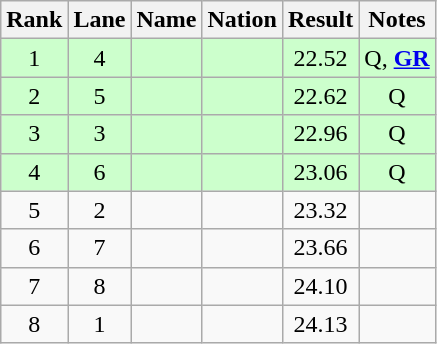<table class="wikitable" style="text-align:center">
<tr>
<th>Rank</th>
<th>Lane</th>
<th>Name</th>
<th>Nation</th>
<th>Result</th>
<th>Notes</th>
</tr>
<tr bgcolor="ccffcc">
<td>1</td>
<td>4</td>
<td align="left"></td>
<td align=left></td>
<td>22.52</td>
<td>Q, <strong><a href='#'>GR</a></strong></td>
</tr>
<tr bgcolor="ccffcc">
<td>2</td>
<td>5</td>
<td align="left"></td>
<td align=left></td>
<td>22.62</td>
<td>Q</td>
</tr>
<tr bgcolor="ccffcc">
<td>3</td>
<td>3</td>
<td align="left"></td>
<td align=left></td>
<td>22.96</td>
<td>Q</td>
</tr>
<tr bgcolor="ccffcc">
<td>4</td>
<td>6</td>
<td align="left"></td>
<td align=left></td>
<td>23.06</td>
<td>Q</td>
</tr>
<tr>
<td>5</td>
<td>2</td>
<td align="left"></td>
<td align=left></td>
<td>23.32</td>
<td></td>
</tr>
<tr>
<td>6</td>
<td>7</td>
<td align="left"></td>
<td align=left></td>
<td>23.66</td>
<td></td>
</tr>
<tr>
<td>7</td>
<td>8</td>
<td align="left"></td>
<td align=left></td>
<td>24.10</td>
<td></td>
</tr>
<tr>
<td>8</td>
<td>1</td>
<td align="left"></td>
<td align=left></td>
<td>24.13</td>
<td></td>
</tr>
</table>
